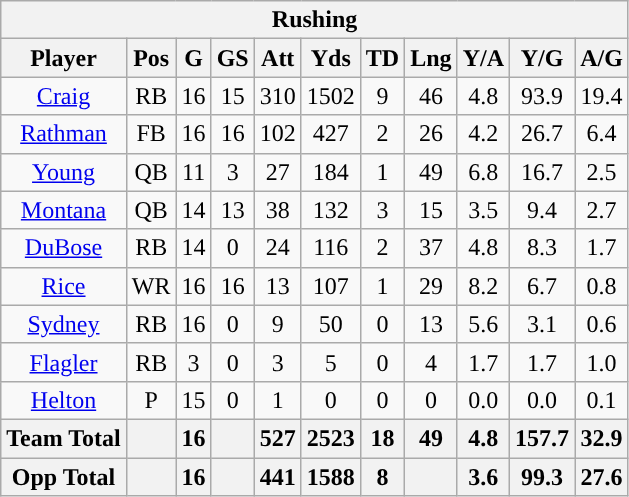<table class="wikitable" style="text-align:center">
<tr>
<th colspan="11">Rushing</th>
</tr>
<tr>
<th>Player</th>
<th>Pos</th>
<th>G</th>
<th>GS</th>
<th>Att</th>
<th>Yds</th>
<th>TD</th>
<th>Lng</th>
<th>Y/A</th>
<th>Y/G</th>
<th>A/G</th>
</tr>
<tr>
<td><a href='#'>Craig</a></td>
<td>RB</td>
<td>16</td>
<td>15</td>
<td>310</td>
<td>1502</td>
<td>9</td>
<td>46</td>
<td>4.8</td>
<td>93.9</td>
<td>19.4</td>
</tr>
<tr>
<td><a href='#'>Rathman</a></td>
<td>FB</td>
<td>16</td>
<td>16</td>
<td>102</td>
<td>427</td>
<td>2</td>
<td>26</td>
<td>4.2</td>
<td>26.7</td>
<td>6.4</td>
</tr>
<tr>
<td><a href='#'>Young</a></td>
<td>QB</td>
<td>11</td>
<td>3</td>
<td>27</td>
<td>184</td>
<td>1</td>
<td>49</td>
<td>6.8</td>
<td>16.7</td>
<td>2.5</td>
</tr>
<tr>
<td><a href='#'>Montana</a></td>
<td>QB</td>
<td>14</td>
<td>13</td>
<td>38</td>
<td>132</td>
<td>3</td>
<td>15</td>
<td>3.5</td>
<td>9.4</td>
<td>2.7</td>
</tr>
<tr>
<td><a href='#'>DuBose</a></td>
<td>RB</td>
<td>14</td>
<td>0</td>
<td>24</td>
<td>116</td>
<td>2</td>
<td>37</td>
<td>4.8</td>
<td>8.3</td>
<td>1.7</td>
</tr>
<tr>
<td><a href='#'>Rice</a></td>
<td>WR</td>
<td>16</td>
<td>16</td>
<td>13</td>
<td>107</td>
<td>1</td>
<td>29</td>
<td>8.2</td>
<td>6.7</td>
<td>0.8</td>
</tr>
<tr>
<td><a href='#'>Sydney</a></td>
<td>RB</td>
<td>16</td>
<td>0</td>
<td>9</td>
<td>50</td>
<td>0</td>
<td>13</td>
<td>5.6</td>
<td>3.1</td>
<td>0.6</td>
</tr>
<tr>
<td><a href='#'>Flagler</a></td>
<td>RB</td>
<td>3</td>
<td>0</td>
<td>3</td>
<td>5</td>
<td>0</td>
<td>4</td>
<td>1.7</td>
<td>1.7</td>
<td>1.0</td>
</tr>
<tr>
<td><a href='#'>Helton</a></td>
<td>P</td>
<td>15</td>
<td>0</td>
<td>1</td>
<td>0</td>
<td>0</td>
<td>0</td>
<td>0.0</td>
<td>0.0</td>
<td>0.1</td>
</tr>
<tr>
<th>Team Total</th>
<th></th>
<th>16</th>
<th></th>
<th>527</th>
<th>2523</th>
<th>18</th>
<th>49</th>
<th>4.8</th>
<th>157.7</th>
<th>32.9</th>
</tr>
<tr>
<th>Opp Total</th>
<th></th>
<th>16</th>
<th></th>
<th>441</th>
<th>1588</th>
<th>8</th>
<th></th>
<th>3.6</th>
<th>99.3</th>
<th>27.6</th>
</tr>
</table>
